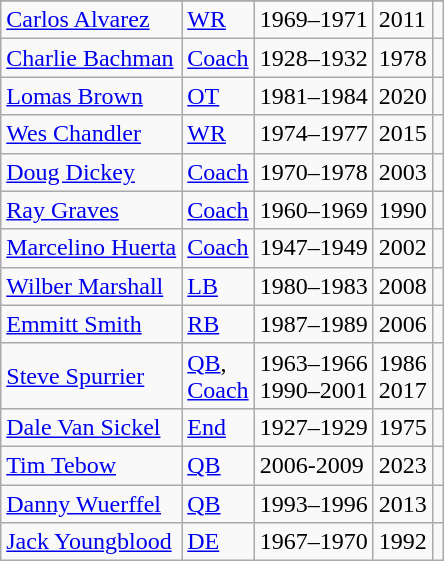<table class="wikitable">
<tr>
</tr>
<tr>
<td><a href='#'>Carlos Alvarez</a></td>
<td><a href='#'>WR</a></td>
<td>1969–1971</td>
<td>2011</td>
<td></td>
</tr>
<tr>
<td><a href='#'>Charlie Bachman</a></td>
<td><a href='#'>Coach</a></td>
<td>1928–1932</td>
<td>1978</td>
<td></td>
</tr>
<tr>
<td><a href='#'>Lomas Brown</a></td>
<td><a href='#'>OT</a></td>
<td>1981–1984</td>
<td>2020</td>
<td></td>
</tr>
<tr>
<td><a href='#'>Wes Chandler</a></td>
<td><a href='#'>WR</a></td>
<td>1974–1977</td>
<td>2015</td>
<td></td>
</tr>
<tr>
<td><a href='#'>Doug Dickey</a></td>
<td><a href='#'>Coach</a></td>
<td>1970–1978</td>
<td>2003</td>
<td></td>
</tr>
<tr>
<td><a href='#'>Ray Graves</a></td>
<td><a href='#'>Coach</a></td>
<td>1960–1969</td>
<td>1990</td>
<td></td>
</tr>
<tr>
<td><a href='#'>Marcelino Huerta</a></td>
<td><a href='#'>Coach</a></td>
<td>1947–1949</td>
<td>2002</td>
<td></td>
</tr>
<tr>
<td><a href='#'>Wilber Marshall</a></td>
<td><a href='#'>LB</a></td>
<td>1980–1983</td>
<td>2008</td>
<td></td>
</tr>
<tr>
<td><a href='#'>Emmitt Smith</a></td>
<td><a href='#'>RB</a></td>
<td>1987–1989</td>
<td>2006</td>
<td></td>
</tr>
<tr>
<td><a href='#'>Steve Spurrier</a></td>
<td><a href='#'>QB</a>,<br><a href='#'>Coach</a></td>
<td>1963–1966<br>1990–2001</td>
<td>1986<br>2017</td>
<td></td>
</tr>
<tr>
<td><a href='#'>Dale Van Sickel</a></td>
<td><a href='#'>End</a></td>
<td>1927–1929</td>
<td>1975</td>
<td></td>
</tr>
<tr>
<td><a href='#'>Tim Tebow</a></td>
<td><a href='#'>QB</a></td>
<td>2006-2009</td>
<td>2023</td>
<td></td>
</tr>
<tr>
<td><a href='#'>Danny Wuerffel</a></td>
<td><a href='#'>QB</a></td>
<td>1993–1996</td>
<td>2013</td>
<td></td>
</tr>
<tr>
<td><a href='#'>Jack Youngblood</a></td>
<td><a href='#'>DE</a></td>
<td>1967–1970</td>
<td>1992</td>
<td></td>
</tr>
</table>
